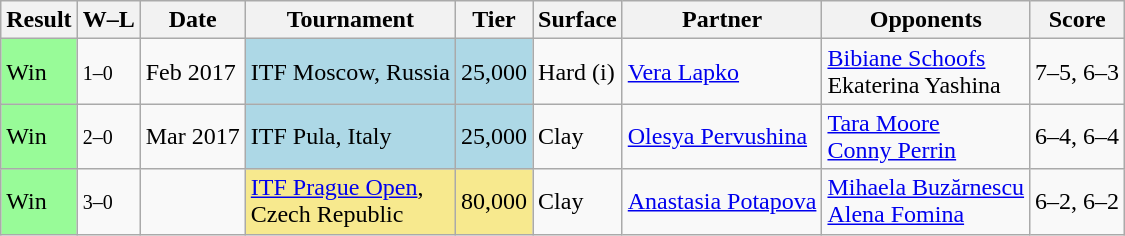<table class="sortable wikitable">
<tr>
<th>Result</th>
<th class="unsortable">W–L</th>
<th>Date</th>
<th>Tournament</th>
<th>Tier</th>
<th>Surface</th>
<th>Partner</th>
<th>Opponents</th>
<th class="unsortable">Score</th>
</tr>
<tr>
<td style="background:#98fb98;">Win</td>
<td><small>1–0</small></td>
<td>Feb 2017</td>
<td style="background:lightblue;">ITF Moscow, Russia</td>
<td style="background:lightblue;">25,000</td>
<td>Hard (i)</td>
<td> <a href='#'>Vera Lapko</a></td>
<td> <a href='#'>Bibiane Schoofs</a> <br>  Ekaterina Yashina</td>
<td>7–5, 6–3</td>
</tr>
<tr>
<td style="background:#98fb98;">Win</td>
<td><small>2–0</small></td>
<td>Mar 2017</td>
<td style="background:lightblue;">ITF Pula, Italy</td>
<td style="background:lightblue;">25,000</td>
<td>Clay</td>
<td> <a href='#'>Olesya Pervushina</a></td>
<td> <a href='#'>Tara Moore</a> <br>  <a href='#'>Conny Perrin</a></td>
<td>6–4, 6–4</td>
</tr>
<tr>
<td style="background:#98fb98;">Win</td>
<td><small>3–0</small></td>
<td><a href='#'></a></td>
<td style="background:#f7e98e;"><a href='#'>ITF Prague Open</a>, <br>Czech Republic</td>
<td style="background:#f7e98e;">80,000</td>
<td>Clay</td>
<td> <a href='#'>Anastasia Potapova</a></td>
<td> <a href='#'>Mihaela Buzărnescu</a> <br>  <a href='#'>Alena Fomina</a></td>
<td>6–2, 6–2</td>
</tr>
</table>
